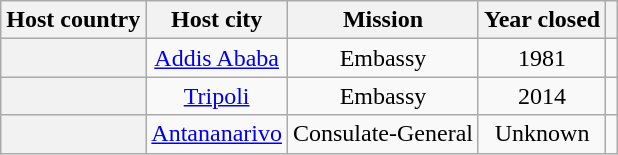<table class="wikitable plainrowheaders" style="text-align:center;">
<tr>
<th scope="col">Host country</th>
<th scope="col">Host city</th>
<th scope="col">Mission</th>
<th scope="col">Year closed</th>
<th scope="col"></th>
</tr>
<tr>
<th scope="row"></th>
<td><a href='#'>Addis Ababa</a></td>
<td>Embassy</td>
<td>1981</td>
<td></td>
</tr>
<tr>
<th scope="row"></th>
<td><a href='#'>Tripoli</a></td>
<td>Embassy</td>
<td>2014</td>
<td></td>
</tr>
<tr>
<th scope="row"></th>
<td><a href='#'>Antananarivo</a></td>
<td>Consulate-General</td>
<td>Unknown</td>
<td></td>
</tr>
</table>
